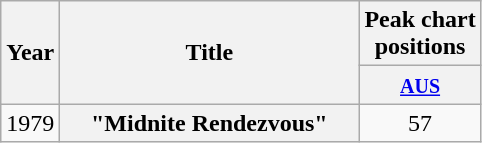<table class="wikitable plainrowheaders" style="text-align:center;" border="1">
<tr>
<th scope="col" rowspan="2">Year</th>
<th scope="col" rowspan="2" style="width:12em;">Title</th>
<th scope="col" colspan="1">Peak chart<br>positions</th>
</tr>
<tr>
<th scope="col" style="text-align:center;"><small><a href='#'>AUS</a></small><br></th>
</tr>
<tr>
<td>1979</td>
<th scope="row">"Midnite Rendezvous"</th>
<td style="text-align:center;">57</td>
</tr>
</table>
